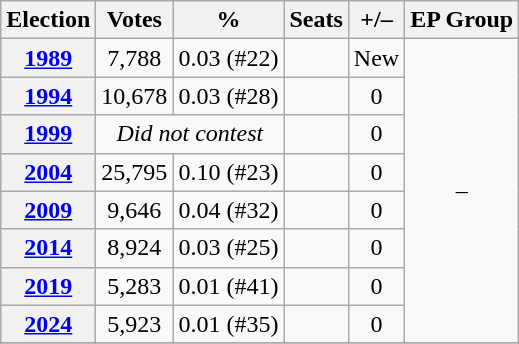<table class="wikitable" style="text-align:center;">
<tr>
<th>Election</th>
<th>Votes</th>
<th>%</th>
<th>Seats</th>
<th>+/–</th>
<th>EP Group</th>
</tr>
<tr>
<th><a href='#'>1989</a></th>
<td>7,788</td>
<td>0.03 (#22)</td>
<td></td>
<td>New</td>
<td rowspan=8>–</td>
</tr>
<tr>
<th><a href='#'>1994</a></th>
<td>10,678</td>
<td>0.03 (#28)</td>
<td></td>
<td> 0</td>
</tr>
<tr>
<th><a href='#'>1999</a></th>
<td colspan=2><em>Did not contest</em></td>
<td></td>
<td> 0</td>
</tr>
<tr>
<th><a href='#'>2004</a></th>
<td>25,795</td>
<td>0.10 (#23)</td>
<td></td>
<td> 0</td>
</tr>
<tr>
<th><a href='#'>2009</a></th>
<td>9,646</td>
<td>0.04 (#32)</td>
<td></td>
<td> 0</td>
</tr>
<tr>
<th><a href='#'>2014</a></th>
<td>8,924</td>
<td>0.03 (#25)</td>
<td></td>
<td> 0</td>
</tr>
<tr>
<th><a href='#'>2019</a></th>
<td>5,283</td>
<td>0.01 (#41)</td>
<td></td>
<td> 0</td>
</tr>
<tr>
<th><a href='#'>2024</a></th>
<td>5,923</td>
<td>0.01 (#35)</td>
<td></td>
<td> 0</td>
</tr>
<tr>
</tr>
</table>
